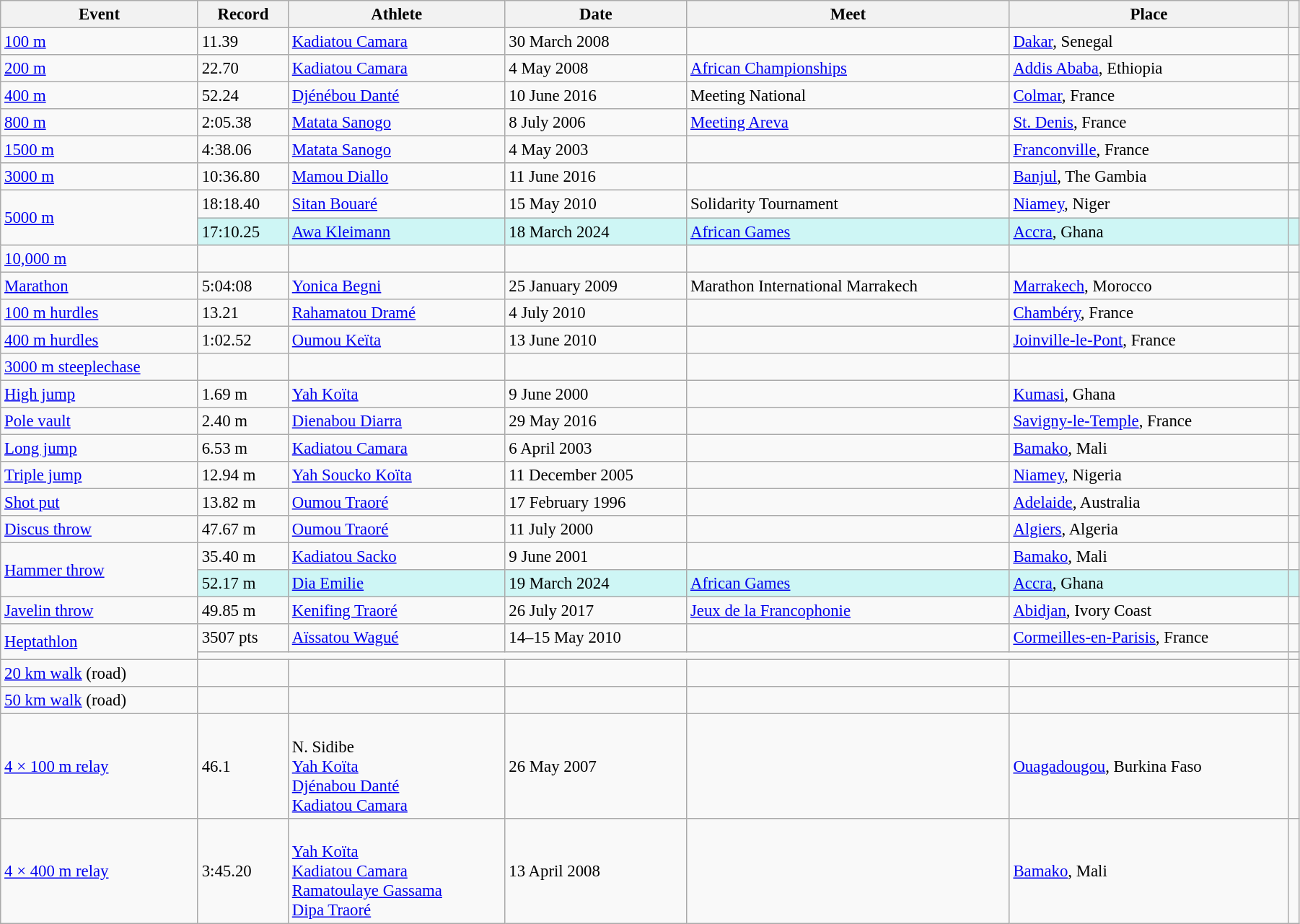<table class="wikitable" style="font-size:95%; width: 95%;">
<tr>
<th>Event</th>
<th>Record</th>
<th>Athlete</th>
<th>Date</th>
<th>Meet</th>
<th>Place</th>
<th></th>
</tr>
<tr>
<td><a href='#'>100 m</a></td>
<td>11.39 </td>
<td><a href='#'>Kadiatou Camara</a></td>
<td>30 March 2008</td>
<td></td>
<td><a href='#'>Dakar</a>, Senegal</td>
<td></td>
</tr>
<tr>
<td><a href='#'>200 m</a></td>
<td>22.70 </td>
<td><a href='#'>Kadiatou Camara</a></td>
<td>4 May 2008</td>
<td><a href='#'>African Championships</a></td>
<td><a href='#'>Addis Ababa</a>, Ethiopia</td>
<td></td>
</tr>
<tr>
<td><a href='#'>400 m</a></td>
<td>52.24</td>
<td><a href='#'>Djénébou Danté</a></td>
<td>10 June 2016</td>
<td>Meeting National</td>
<td><a href='#'>Colmar</a>, France</td>
<td></td>
</tr>
<tr>
<td><a href='#'>800 m</a></td>
<td>2:05.38</td>
<td><a href='#'>Matata Sanogo</a></td>
<td>8 July 2006</td>
<td><a href='#'>Meeting Areva</a></td>
<td><a href='#'>St. Denis</a>, France</td>
<td></td>
</tr>
<tr>
<td><a href='#'>1500 m</a></td>
<td>4:38.06</td>
<td><a href='#'>Matata Sanogo</a></td>
<td>4 May 2003</td>
<td></td>
<td><a href='#'>Franconville</a>, France</td>
<td></td>
</tr>
<tr>
<td><a href='#'>3000 m</a></td>
<td>10:36.80</td>
<td><a href='#'>Mamou Diallo</a></td>
<td>11 June 2016</td>
<td></td>
<td><a href='#'>Banjul</a>, The Gambia</td>
<td></td>
</tr>
<tr>
<td rowspan=2><a href='#'>5000 m</a></td>
<td>18:18.40</td>
<td><a href='#'>Sitan Bouaré</a></td>
<td>15 May 2010</td>
<td>Solidarity Tournament</td>
<td><a href='#'>Niamey</a>, Niger</td>
<td></td>
</tr>
<tr bgcolor="#CEF6F5">
<td>17:10.25</td>
<td><a href='#'>Awa Kleimann</a></td>
<td>18 March 2024</td>
<td><a href='#'>African Games</a></td>
<td><a href='#'>Accra</a>, Ghana</td>
<td></td>
</tr>
<tr>
<td><a href='#'>10,000 m</a></td>
<td></td>
<td></td>
<td></td>
<td></td>
<td></td>
<td></td>
</tr>
<tr>
<td><a href='#'>Marathon</a></td>
<td>5:04:08</td>
<td><a href='#'>Yonica Begni</a></td>
<td>25 January 2009</td>
<td>Marathon International Marrakech</td>
<td><a href='#'>Marrakech</a>, Morocco</td>
<td></td>
</tr>
<tr>
<td><a href='#'>100 m hurdles</a></td>
<td>13.21</td>
<td><a href='#'>Rahamatou Dramé</a></td>
<td>4 July 2010</td>
<td></td>
<td><a href='#'>Chambéry</a>, France</td>
<td></td>
</tr>
<tr>
<td><a href='#'>400 m hurdles</a></td>
<td>1:02.52</td>
<td><a href='#'>Oumou Keïta</a></td>
<td>13 June 2010</td>
<td></td>
<td><a href='#'>Joinville-le-Pont</a>, France</td>
<td></td>
</tr>
<tr>
<td><a href='#'>3000 m steeplechase</a></td>
<td></td>
<td></td>
<td></td>
<td></td>
<td></td>
<td></td>
</tr>
<tr>
<td><a href='#'>High jump</a></td>
<td>1.69 m</td>
<td><a href='#'>Yah Koïta</a></td>
<td>9 June 2000</td>
<td></td>
<td><a href='#'>Kumasi</a>, Ghana</td>
<td></td>
</tr>
<tr>
<td><a href='#'>Pole vault</a></td>
<td>2.40 m</td>
<td><a href='#'>Dienabou Diarra</a></td>
<td>29 May 2016</td>
<td></td>
<td><a href='#'>Savigny-le-Temple</a>, France</td>
<td></td>
</tr>
<tr>
<td><a href='#'>Long jump</a></td>
<td>6.53 m</td>
<td><a href='#'>Kadiatou Camara</a></td>
<td>6 April 2003</td>
<td></td>
<td><a href='#'>Bamako</a>, Mali</td>
<td></td>
</tr>
<tr>
<td><a href='#'>Triple jump</a></td>
<td>12.94 m</td>
<td><a href='#'>Yah Soucko Koïta</a></td>
<td>11 December 2005</td>
<td></td>
<td><a href='#'>Niamey</a>, Nigeria</td>
<td></td>
</tr>
<tr>
<td><a href='#'>Shot put</a></td>
<td>13.82 m</td>
<td><a href='#'>Oumou Traoré</a></td>
<td>17 February 1996</td>
<td></td>
<td><a href='#'>Adelaide</a>, Australia</td>
<td></td>
</tr>
<tr>
<td><a href='#'>Discus throw</a></td>
<td>47.67 m</td>
<td><a href='#'>Oumou Traoré</a></td>
<td>11 July 2000</td>
<td></td>
<td><a href='#'>Algiers</a>, Algeria</td>
<td></td>
</tr>
<tr>
<td rowspan=2><a href='#'>Hammer throw</a></td>
<td>35.40 m</td>
<td><a href='#'>Kadiatou Sacko</a></td>
<td>9 June 2001</td>
<td></td>
<td><a href='#'>Bamako</a>, Mali</td>
<td></td>
</tr>
<tr bgcolor="#CEF6F5">
<td>52.17 m</td>
<td><a href='#'>Dia Emilie</a></td>
<td>19 March 2024</td>
<td><a href='#'>African Games</a></td>
<td><a href='#'>Accra</a>, Ghana</td>
<td></td>
</tr>
<tr>
<td><a href='#'>Javelin throw</a></td>
<td>49.85 m</td>
<td><a href='#'>Kenifing Traoré</a></td>
<td>26 July 2017</td>
<td><a href='#'>Jeux de la Francophonie</a></td>
<td><a href='#'>Abidjan</a>, Ivory Coast</td>
<td></td>
</tr>
<tr>
<td rowspan=2><a href='#'>Heptathlon</a></td>
<td>3507 pts</td>
<td><a href='#'>Aïssatou Wagué</a></td>
<td>14–15 May 2010</td>
<td></td>
<td><a href='#'>Cormeilles-en-Parisis</a>, France</td>
<td></td>
</tr>
<tr>
<td colspan=5></td>
<td></td>
</tr>
<tr>
<td><a href='#'>20 km walk</a> (road)</td>
<td></td>
<td></td>
<td></td>
<td></td>
<td></td>
<td></td>
</tr>
<tr>
<td><a href='#'>50 km walk</a> (road)</td>
<td></td>
<td></td>
<td></td>
<td></td>
<td></td>
<td></td>
</tr>
<tr>
<td><a href='#'>4 × 100 m relay</a></td>
<td>46.1</td>
<td><br>N. Sidibe<br><a href='#'>Yah Koïta</a><br><a href='#'>Djénabou Danté</a><br><a href='#'>Kadiatou Camara</a></td>
<td>26 May 2007</td>
<td></td>
<td><a href='#'>Ouagadougou</a>, Burkina Faso</td>
<td></td>
</tr>
<tr>
<td><a href='#'>4 × 400 m relay</a></td>
<td>3:45.20</td>
<td><br><a href='#'>Yah Koïta</a><br><a href='#'>Kadiatou Camara</a><br><a href='#'>Ramatoulaye Gassama</a><br><a href='#'>Dipa Traoré</a></td>
<td>13 April 2008</td>
<td></td>
<td><a href='#'>Bamako</a>, Mali</td>
<td></td>
</tr>
</table>
